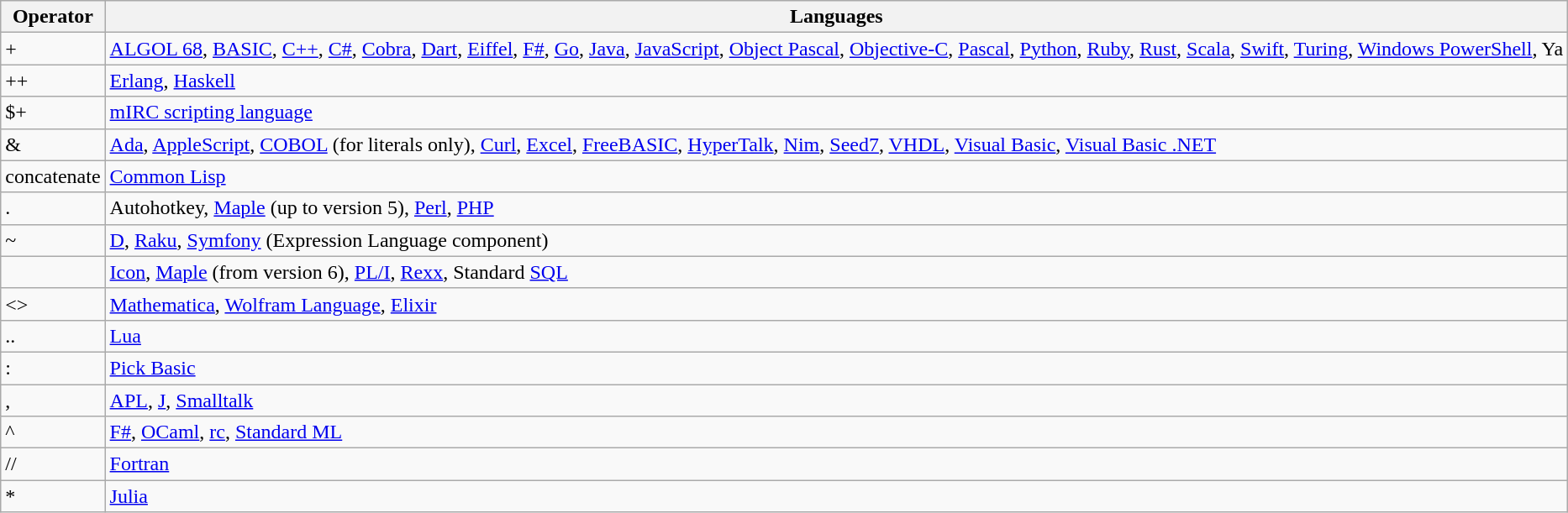<table class="wikitable">
<tr>
<th>Operator</th>
<th>Languages</th>
</tr>
<tr>
<td>+</td>
<td><a href='#'>ALGOL 68</a>, <a href='#'>BASIC</a>, <a href='#'>C++</a>, <a href='#'>C#</a>, <a href='#'>Cobra</a>, <a href='#'>Dart</a>, <a href='#'>Eiffel</a>, <a href='#'>F#</a>, <a href='#'>Go</a>, <a href='#'>Java</a>, <a href='#'>JavaScript</a>, <a href='#'>Object Pascal</a>, <a href='#'>Objective-C</a>, <a href='#'>Pascal</a>, <a href='#'>Python</a>, <a href='#'>Ruby</a>, <a href='#'>Rust</a>, <a href='#'>Scala</a>, <a href='#'>Swift</a>, <a href='#'>Turing</a>, <a href='#'>Windows PowerShell</a>, Ya</td>
</tr>
<tr>
<td>++</td>
<td><a href='#'>Erlang</a>, <a href='#'>Haskell</a></td>
</tr>
<tr>
<td>$+</td>
<td><a href='#'>mIRC scripting language</a></td>
</tr>
<tr>
<td>&</td>
<td><a href='#'>Ada</a>, <a href='#'>AppleScript</a>, <a href='#'>COBOL</a> (for literals only), <a href='#'>Curl</a>, <a href='#'>Excel</a>, <a href='#'>FreeBASIC</a>, <a href='#'>HyperTalk</a>, <a href='#'>Nim</a>, <a href='#'>Seed7</a>, <a href='#'>VHDL</a>, <a href='#'>Visual Basic</a>, <a href='#'>Visual Basic .NET</a></td>
</tr>
<tr>
<td>concatenate</td>
<td><a href='#'>Common Lisp</a></td>
</tr>
<tr>
<td>.</td>
<td>Autohotkey, <a href='#'>Maple</a> (up to version 5), <a href='#'>Perl</a>, <a href='#'>PHP</a></td>
</tr>
<tr>
<td>~</td>
<td><a href='#'>D</a>, <a href='#'>Raku</a>, <a href='#'>Symfony</a> (Expression Language component)</td>
</tr>
<tr>
<td></td>
<td><a href='#'>Icon</a>, <a href='#'>Maple</a> (from version 6), <a href='#'>PL/I</a>, <a href='#'>Rexx</a>, Standard <a href='#'>SQL</a></td>
</tr>
<tr>
<td><></td>
<td><a href='#'>Mathematica</a>, <a href='#'>Wolfram Language</a>, <a href='#'>Elixir</a></td>
</tr>
<tr>
<td>..</td>
<td><a href='#'>Lua</a></td>
</tr>
<tr>
<td>:</td>
<td><a href='#'>Pick Basic</a></td>
</tr>
<tr>
<td>,</td>
<td><a href='#'>APL</a>, <a href='#'>J</a>, <a href='#'>Smalltalk</a></td>
</tr>
<tr>
<td>^</td>
<td><a href='#'>F#</a>, <a href='#'>OCaml</a>, <a href='#'>rc</a>, <a href='#'>Standard ML</a></td>
</tr>
<tr>
<td>//</td>
<td><a href='#'>Fortran</a></td>
</tr>
<tr>
<td>*</td>
<td><a href='#'>Julia</a></td>
</tr>
</table>
